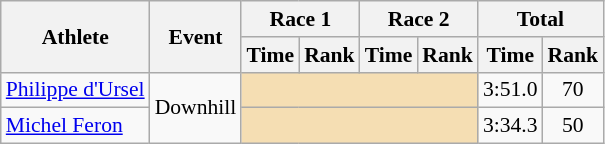<table class="wikitable" style="font-size:90%">
<tr>
<th rowspan="2">Athlete</th>
<th rowspan="2">Event</th>
<th colspan="2">Race 1</th>
<th colspan="2">Race 2</th>
<th colspan="2">Total</th>
</tr>
<tr>
<th>Time</th>
<th>Rank</th>
<th>Time</th>
<th>Rank</th>
<th>Time</th>
<th>Rank</th>
</tr>
<tr>
<td><a href='#'>Philippe d'Ursel</a></td>
<td rowspan="2">Downhill</td>
<td colspan="4" bgcolor="wheat"></td>
<td align="center">3:51.0</td>
<td align="center">70</td>
</tr>
<tr>
<td><a href='#'>Michel Feron</a></td>
<td colspan="4" bgcolor="wheat"></td>
<td align="center">3:34.3</td>
<td align="center">50</td>
</tr>
</table>
